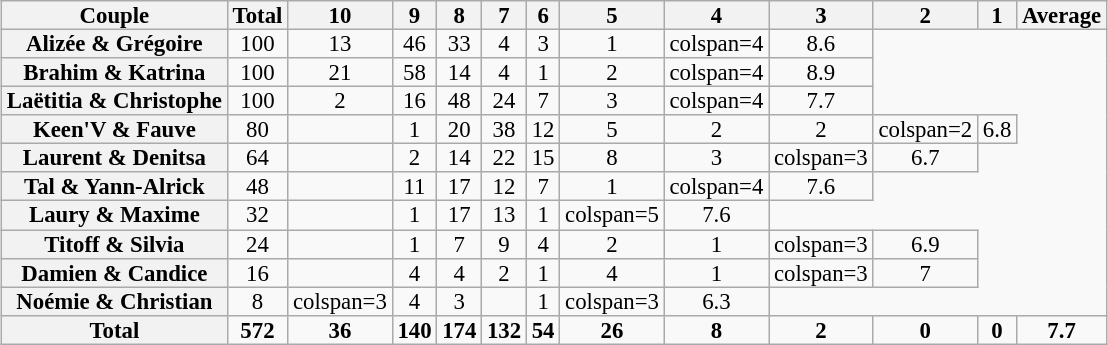<table class="wikitable sortable collapsible" style="margin:auto; font-size:95%; line-height:12px; text-align:center">
<tr>
<th>Couple</th>
<th>Total</th>
<th>10</th>
<th>9</th>
<th>8</th>
<th>7</th>
<th>6</th>
<th>5</th>
<th>4</th>
<th>3</th>
<th>2</th>
<th>1</th>
<th>Average</th>
</tr>
<tr>
<th>Alizée & Grégoire</th>
<td>100</td>
<td>13</td>
<td>46</td>
<td>33</td>
<td>4</td>
<td>3</td>
<td>1</td>
<td>colspan=4 </td>
<td>8.6</td>
</tr>
<tr>
<th>Brahim & Katrina</th>
<td>100</td>
<td>21</td>
<td>58</td>
<td>14</td>
<td>4</td>
<td>1</td>
<td>2</td>
<td>colspan=4 </td>
<td>8.9</td>
</tr>
<tr>
<th>Laëtitia & Christophe</th>
<td>100</td>
<td>2</td>
<td>16</td>
<td>48</td>
<td>24</td>
<td>7</td>
<td>3</td>
<td>colspan=4 </td>
<td>7.7</td>
</tr>
<tr>
<th>Keen'V & Fauve</th>
<td>80</td>
<td></td>
<td>1</td>
<td>20</td>
<td>38</td>
<td>12</td>
<td>5</td>
<td>2</td>
<td>2</td>
<td>colspan=2 </td>
<td>6.8</td>
</tr>
<tr>
<th>Laurent & Denitsa</th>
<td>64</td>
<td></td>
<td>2</td>
<td>14</td>
<td>22</td>
<td>15</td>
<td>8</td>
<td>3</td>
<td>colspan=3 </td>
<td>6.7</td>
</tr>
<tr>
<th>Tal & Yann-Alrick</th>
<td>48</td>
<td></td>
<td>11</td>
<td>17</td>
<td>12</td>
<td>7</td>
<td>1</td>
<td>colspan=4 </td>
<td>7.6</td>
</tr>
<tr>
<th>Laury & Maxime</th>
<td>32</td>
<td></td>
<td>1</td>
<td>17</td>
<td>13</td>
<td>1</td>
<td>colspan=5 </td>
<td>7.6</td>
</tr>
<tr>
<th>Titoff & Silvia</th>
<td>24</td>
<td></td>
<td>1</td>
<td>7</td>
<td>9</td>
<td>4</td>
<td>2</td>
<td>1</td>
<td>colspan=3 </td>
<td>6.9</td>
</tr>
<tr>
<th>Damien & Candice</th>
<td>16</td>
<td></td>
<td>4</td>
<td>4</td>
<td>2</td>
<td>1</td>
<td>4</td>
<td>1</td>
<td>colspan=3 </td>
<td>7</td>
</tr>
<tr>
<th>Noémie & Christian</th>
<td>8</td>
<td>colspan=3 </td>
<td>4</td>
<td>3</td>
<td></td>
<td>1</td>
<td>colspan=3 </td>
<td>6.3</td>
</tr>
<tr>
<th>Total</th>
<td><strong>572</strong></td>
<td><strong>36</strong></td>
<td><strong>140</strong></td>
<td><strong>174</strong></td>
<td><strong>132</strong></td>
<td><strong>54</strong></td>
<td><strong>26</strong></td>
<td><strong>8</strong></td>
<td><strong>2</strong></td>
<td><strong>0</strong></td>
<td><strong>0</strong></td>
<td><strong>7.7</strong></td>
</tr>
</table>
